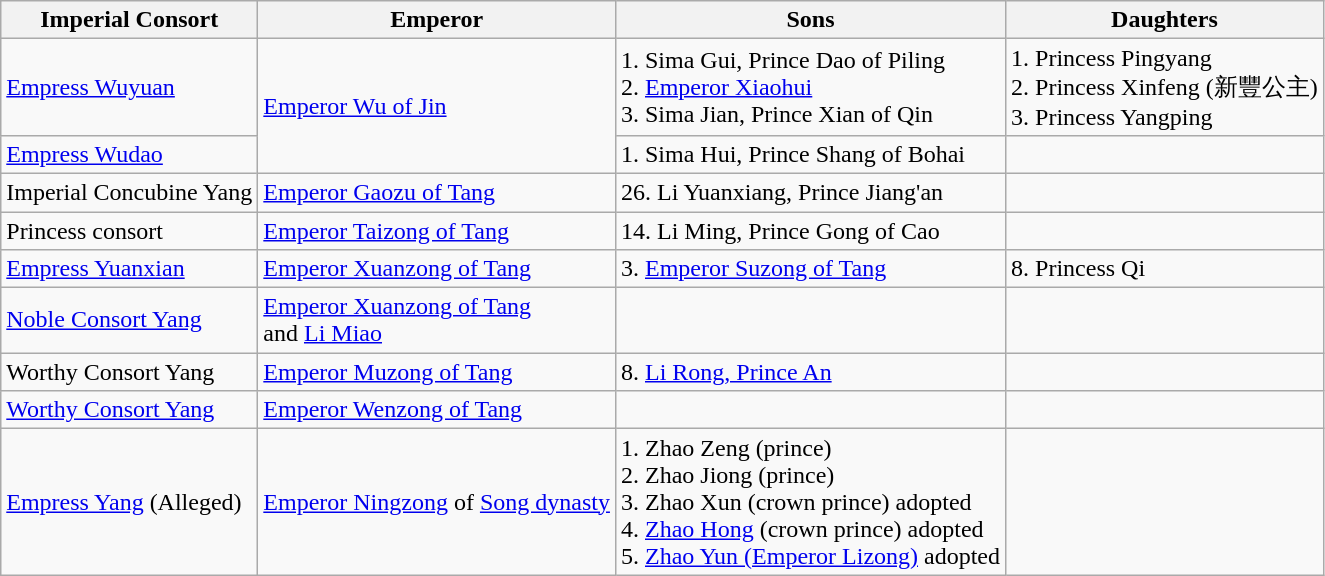<table class="wikitable">
<tr>
<th>Imperial Consort</th>
<th>Emperor</th>
<th>Sons</th>
<th>Daughters</th>
</tr>
<tr>
<td><a href='#'>Empress Wuyuan</a></td>
<td rowspan="2"><a href='#'>Emperor Wu of Jin</a></td>
<td>1. Sima Gui, Prince Dao of Piling <br>2. <a href='#'>Emperor Xiaohui</a><br>3. Sima Jian, Prince Xian of Qin</td>
<td>1. Princess Pingyang<br>2. Princess Xinfeng (新豐公主)<br>3. Princess Yangping</td>
</tr>
<tr>
<td><a href='#'>Empress Wudao</a></td>
<td>1. Sima Hui, Prince Shang of Bohai</td>
<td></td>
</tr>
<tr>
<td>Imperial Concubine Yang</td>
<td><a href='#'>Emperor Gaozu of Tang</a></td>
<td>26. Li Yuanxiang, Prince Jiang'an</td>
<td></td>
</tr>
<tr>
<td>Princess consort</td>
<td><a href='#'>Emperor Taizong of Tang</a></td>
<td>14. Li Ming, Prince Gong of Cao</td>
<td></td>
</tr>
<tr>
<td><a href='#'>Empress Yuanxian</a></td>
<td><a href='#'>Emperor Xuanzong of Tang</a></td>
<td>3. <a href='#'>Emperor Suzong of Tang</a></td>
<td>8. Princess Qi</td>
</tr>
<tr>
<td><a href='#'>Noble Consort Yang</a></td>
<td><a href='#'>Emperor Xuanzong of Tang</a><br>and <a href='#'>Li Miao</a></td>
<td></td>
<td></td>
</tr>
<tr>
<td>Worthy Consort Yang</td>
<td><a href='#'>Emperor Muzong of Tang</a></td>
<td>8. <a href='#'>Li Rong, Prince An</a></td>
<td></td>
</tr>
<tr>
<td><a href='#'>Worthy Consort Yang</a></td>
<td><a href='#'>Emperor Wenzong of Tang</a></td>
<td></td>
<td></td>
</tr>
<tr>
<td><a href='#'>Empress Yang</a> (Alleged)</td>
<td><a href='#'>Emperor Ningzong</a> of <a href='#'>Song dynasty</a></td>
<td>1. Zhao Zeng (prince) <br>2. Zhao Jiong (prince) <br>3. Zhao Xun (crown prince) adopted <br>4. <a href='#'>Zhao Hong</a> (crown prince) adopted <br>5. <a href='#'>Zhao Yun (Emperor Lizong)</a> adopted</td>
</tr>
</table>
